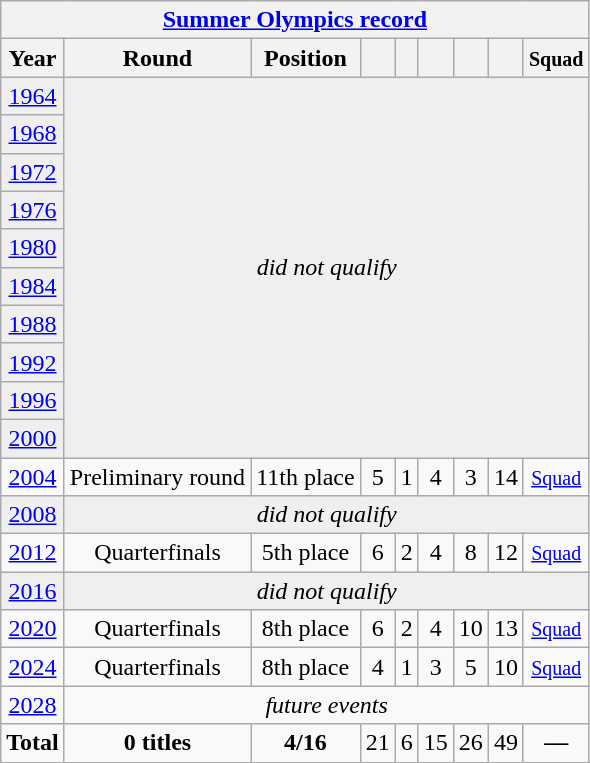<table class="wikitable" style="text-align: center;">
<tr>
<th colspan=9><a href='#'>Summer Olympics record</a></th>
</tr>
<tr>
<th>Year</th>
<th>Round</th>
<th>Position</th>
<th></th>
<th></th>
<th></th>
<th></th>
<th></th>
<th><small>Squad</small></th>
</tr>
<tr bgcolor="efefef">
<td> <a href='#'>1964</a></td>
<td colspan=8 rowspan=10 align=center><em>did not qualify</em></td>
</tr>
<tr bgcolor="efefef">
<td> <a href='#'>1968</a></td>
</tr>
<tr bgcolor="efefef">
<td> <a href='#'>1972</a></td>
</tr>
<tr bgcolor="efefef">
<td> <a href='#'>1976</a></td>
</tr>
<tr bgcolor="efefef">
<td> <a href='#'>1980</a></td>
</tr>
<tr bgcolor="efefef">
<td> <a href='#'>1984</a></td>
</tr>
<tr bgcolor="efefef">
<td> <a href='#'>1988</a></td>
</tr>
<tr bgcolor="efefef">
<td> <a href='#'>1992</a></td>
</tr>
<tr bgcolor="efefef">
<td> <a href='#'>1996</a></td>
</tr>
<tr bgcolor="efefef">
<td> <a href='#'>2000</a></td>
</tr>
<tr>
<td> <a href='#'>2004</a></td>
<td>Preliminary round</td>
<td>11th place</td>
<td>5</td>
<td>1</td>
<td>4</td>
<td>3</td>
<td>14</td>
<td><small><a href='#'>Squad</a></small></td>
</tr>
<tr bgcolor="efefef">
<td> <a href='#'>2008</a></td>
<td colspan=8 rowspan=1 align=center><em>did not qualify</em></td>
</tr>
<tr>
<td> <a href='#'>2012</a></td>
<td>Quarterfinals</td>
<td>5th place</td>
<td>6</td>
<td>2</td>
<td>4</td>
<td>8</td>
<td>12</td>
<td><small><a href='#'>Squad</a></small></td>
</tr>
<tr bgcolor="efefef">
<td> <a href='#'>2016</a></td>
<td colspan=8 align=center><em>did not qualify</em></td>
</tr>
<tr>
<td> <a href='#'>2020</a></td>
<td>Quarterfinals</td>
<td>8th place</td>
<td>6</td>
<td>2</td>
<td>4</td>
<td>10</td>
<td>13</td>
<td><small><a href='#'>Squad</a></small></td>
</tr>
<tr>
<td> <a href='#'>2024</a></td>
<td>Quarterfinals</td>
<td>8th place</td>
<td>4</td>
<td>1</td>
<td>3</td>
<td>5</td>
<td>10</td>
<td><small><a href='#'>Squad</a></small></td>
</tr>
<tr>
<td> <a href='#'>2028</a></td>
<td colspan=8><em>future events</em></td>
</tr>
<tr>
<td><strong>Total</strong></td>
<td><strong>0 titles</strong></td>
<td><strong>4/16</strong></td>
<td>21</td>
<td>6</td>
<td>15</td>
<td>26</td>
<td>49</td>
<td><strong>—</strong></td>
</tr>
</table>
